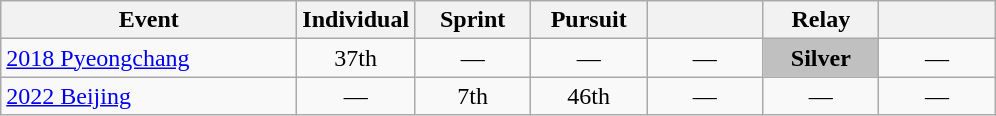<table class="wikitable" style="text-align: center;">
<tr ">
<th style="width:190px;">Event</th>
<th style="width:70px;">Individual</th>
<th style="width:70px;">Sprint</th>
<th style="width:70px;">Pursuit</th>
<th style="width:70px;"></th>
<th style="width:70px;">Relay</th>
<th style="width:70px;"></th>
</tr>
<tr>
<td align=left> <a href='#'>2018 Pyeongchang</a></td>
<td>37th</td>
<td>—</td>
<td>—</td>
<td>—</td>
<td style="background:silver;"><strong>Silver</strong></td>
<td>—</td>
</tr>
<tr>
<td align=left> <a href='#'>2022 Beijing</a></td>
<td>—</td>
<td>7th</td>
<td>46th</td>
<td>—</td>
<td>—</td>
<td>—</td>
</tr>
</table>
